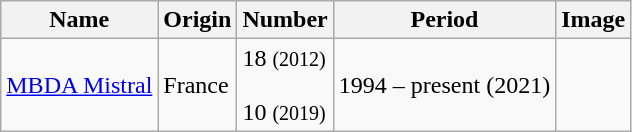<table class="wikitable mw-collapsible mw-collapsed">
<tr>
<th>Name</th>
<th>Origin</th>
<th>Number</th>
<th>Period</th>
<th>Image</th>
</tr>
<tr>
<td><a href='#'>MBDA Mistral</a></td>
<td>France</td>
<td>18 <small>(2012)</small><br><br>10 <small>(2019)</small></td>
<td>1994 – present (2021)</td>
<td></td>
</tr>
</table>
